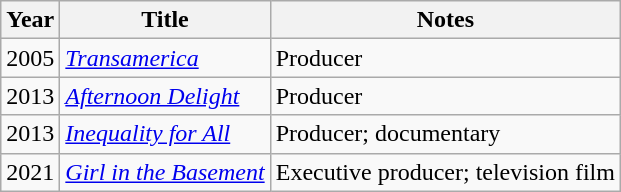<table class="wikitable sortable">
<tr>
<th>Year</th>
<th>Title</th>
<th>Notes</th>
</tr>
<tr>
<td>2005</td>
<td><em><a href='#'>Transamerica</a></em></td>
<td>Producer</td>
</tr>
<tr>
<td>2013</td>
<td><em><a href='#'>Afternoon Delight</a></em></td>
<td>Producer</td>
</tr>
<tr>
<td>2013</td>
<td><em><a href='#'>Inequality for All</a></em></td>
<td>Producer; documentary</td>
</tr>
<tr>
<td>2021</td>
<td><em><a href='#'>Girl in the Basement</a></em></td>
<td>Executive producer; television film</td>
</tr>
</table>
